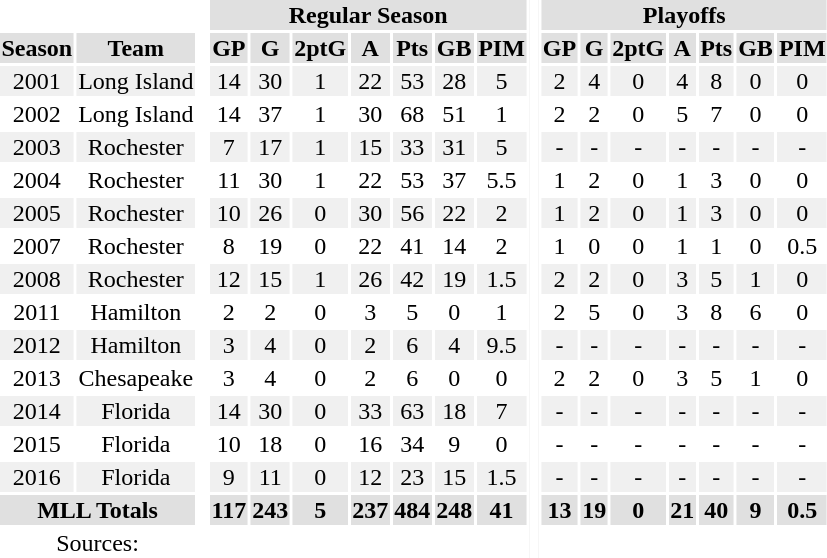<table style="text-align:center">
<tr ALIGN="center" bgcolor="#e0e0e0">
<th colspan="2" bgcolor="#ffffff"> </th>
<th rowspan="99" bgcolor="#ffffff"> </th>
<th colspan="7">Regular Season</th>
<th rowspan="99" bgcolor="#ffffff"> </th>
<th colspan="7">Playoffs</th>
</tr>
<tr bgcolor="#e0e0e0">
<th>Season</th>
<th>Team</th>
<th>GP</th>
<th>G</th>
<th>2ptG</th>
<th>A</th>
<th>Pts</th>
<th>GB</th>
<th>PIM</th>
<th>GP</th>
<th>G</th>
<th>2ptG</th>
<th>A</th>
<th>Pts</th>
<th>GB</th>
<th>PIM</th>
</tr>
<tr bgcolor="#f0f0f0">
<td>2001</td>
<td>Long Island</td>
<td>14</td>
<td>30</td>
<td>1</td>
<td>22</td>
<td>53</td>
<td>28</td>
<td>5</td>
<td>2</td>
<td>4</td>
<td>0</td>
<td>4</td>
<td>8</td>
<td>0</td>
<td>0</td>
</tr>
<tr>
<td>2002</td>
<td>Long Island</td>
<td>14</td>
<td>37</td>
<td>1</td>
<td>30</td>
<td>68</td>
<td>51</td>
<td>1</td>
<td>2</td>
<td>2</td>
<td>0</td>
<td>5</td>
<td>7</td>
<td>0</td>
<td>0</td>
</tr>
<tr bgcolor="#f0f0f0">
<td>2003</td>
<td>Rochester</td>
<td>7</td>
<td>17</td>
<td>1</td>
<td>15</td>
<td>33</td>
<td>31</td>
<td>5</td>
<td>-</td>
<td>-</td>
<td>-</td>
<td>-</td>
<td>-</td>
<td>-</td>
<td>-</td>
</tr>
<tr>
<td>2004</td>
<td>Rochester</td>
<td>11</td>
<td>30</td>
<td>1</td>
<td>22</td>
<td>53</td>
<td>37</td>
<td>5.5</td>
<td>1</td>
<td>2</td>
<td>0</td>
<td>1</td>
<td>3</td>
<td>0</td>
<td>0</td>
</tr>
<tr bgcolor="#f0f0f0">
<td>2005</td>
<td>Rochester</td>
<td>10</td>
<td>26</td>
<td>0</td>
<td>30</td>
<td>56</td>
<td>22</td>
<td>2</td>
<td>1</td>
<td>2</td>
<td>0</td>
<td>1</td>
<td>3</td>
<td>0</td>
<td>0</td>
</tr>
<tr>
<td>2007</td>
<td>Rochester</td>
<td>8</td>
<td>19</td>
<td>0</td>
<td>22</td>
<td>41</td>
<td>14</td>
<td>2</td>
<td>1</td>
<td>0</td>
<td>0</td>
<td>1</td>
<td>1</td>
<td>0</td>
<td>0.5</td>
</tr>
<tr bgcolor="#f0f0f0">
<td>2008</td>
<td>Rochester</td>
<td>12</td>
<td>15</td>
<td>1</td>
<td>26</td>
<td>42</td>
<td>19</td>
<td>1.5</td>
<td>2</td>
<td>2</td>
<td>0</td>
<td>3</td>
<td>5</td>
<td>1</td>
<td>0</td>
</tr>
<tr>
<td>2011</td>
<td>Hamilton</td>
<td>2</td>
<td>2</td>
<td>0</td>
<td>3</td>
<td>5</td>
<td>0</td>
<td>1</td>
<td>2</td>
<td>5</td>
<td>0</td>
<td>3</td>
<td>8</td>
<td>6</td>
<td>0</td>
</tr>
<tr bgcolor="#f0f0f0">
<td>2012</td>
<td>Hamilton</td>
<td>3</td>
<td>4</td>
<td>0</td>
<td>2</td>
<td>6</td>
<td>4</td>
<td>9.5</td>
<td>-</td>
<td>-</td>
<td>-</td>
<td>-</td>
<td>-</td>
<td>-</td>
<td>-</td>
</tr>
<tr>
<td>2013</td>
<td>Chesapeake</td>
<td>3</td>
<td>4</td>
<td>0</td>
<td>2</td>
<td>6</td>
<td>0</td>
<td>0</td>
<td>2</td>
<td>2</td>
<td>0</td>
<td>3</td>
<td>5</td>
<td>1</td>
<td>0</td>
</tr>
<tr bgcolor="#f0f0f0">
<td>2014</td>
<td>Florida</td>
<td>14</td>
<td>30</td>
<td>0</td>
<td>33</td>
<td>63</td>
<td>18</td>
<td>7</td>
<td>-</td>
<td>-</td>
<td>-</td>
<td>-</td>
<td>-</td>
<td>-</td>
<td>-</td>
</tr>
<tr>
<td>2015</td>
<td>Florida</td>
<td>10</td>
<td>18</td>
<td>0</td>
<td>16</td>
<td>34</td>
<td>9</td>
<td>0</td>
<td>-</td>
<td>-</td>
<td>-</td>
<td>-</td>
<td>-</td>
<td>-</td>
<td>-</td>
</tr>
<tr bgcolor="#f0f0f0">
<td>2016</td>
<td>Florida</td>
<td>9</td>
<td>11</td>
<td>0</td>
<td>12</td>
<td>23</td>
<td>15</td>
<td>1.5</td>
<td>-</td>
<td>-</td>
<td>-</td>
<td>-</td>
<td>-</td>
<td>-</td>
<td>-</td>
</tr>
<tr bgcolor="#e0e0e0">
<th colspan="2">MLL Totals</th>
<th>117</th>
<th>243</th>
<th>5</th>
<th>237</th>
<th>484</th>
<th>248</th>
<th>41</th>
<th>13</th>
<th>19</th>
<th>0</th>
<th>21</th>
<th>40</th>
<th>9</th>
<th>0.5</th>
</tr>
<tr>
<td colspan="2">Sources:</td>
</tr>
</table>
